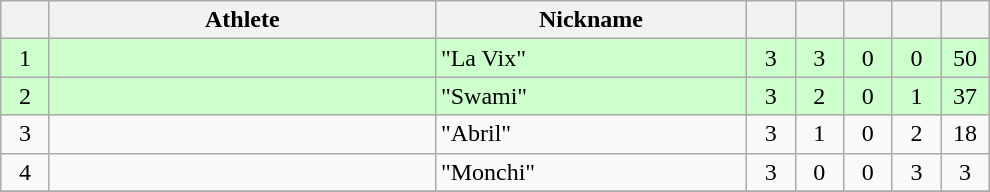<table class="wikitable" style="text-align: center; font-size:100% ">
<tr>
<th width=25></th>
<th width=250>Athlete</th>
<th width=200>Nickname</th>
<th width=25></th>
<th width=25></th>
<th width=25></th>
<th width=25></th>
<th width=25></th>
</tr>
<tr bgcolor="ccffcc">
<td>1</td>
<td align=left></td>
<td align=left>"La Vix"</td>
<td>3</td>
<td>3</td>
<td>0</td>
<td>0</td>
<td>50</td>
</tr>
<tr bgcolor="ccffcc">
<td>2</td>
<td align=left></td>
<td align=left>"Swami"</td>
<td>3</td>
<td>2</td>
<td>0</td>
<td>1</td>
<td>37</td>
</tr>
<tr>
<td>3</td>
<td align=left></td>
<td align=left>"Abril"</td>
<td>3</td>
<td>1</td>
<td>0</td>
<td>2</td>
<td>18</td>
</tr>
<tr>
<td>4</td>
<td align=left></td>
<td align=left>"Monchi"</td>
<td>3</td>
<td>0</td>
<td>0</td>
<td>3</td>
<td>3</td>
</tr>
<tr>
</tr>
</table>
